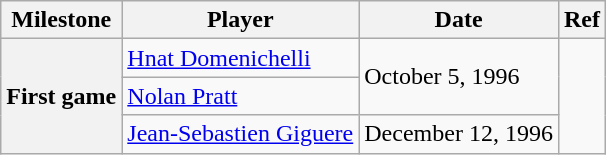<table class="wikitable">
<tr>
<th scope="col">Milestone</th>
<th scope="col">Player</th>
<th scope="col">Date</th>
<th scope="col">Ref</th>
</tr>
<tr>
<th rowspan=3>First game</th>
<td><a href='#'>Hnat Domenichelli</a></td>
<td rowspan=2>October 5, 1996</td>
<td rowspan=3></td>
</tr>
<tr>
<td><a href='#'>Nolan Pratt</a></td>
</tr>
<tr>
<td><a href='#'>Jean-Sebastien Giguere</a></td>
<td>December 12, 1996</td>
</tr>
</table>
